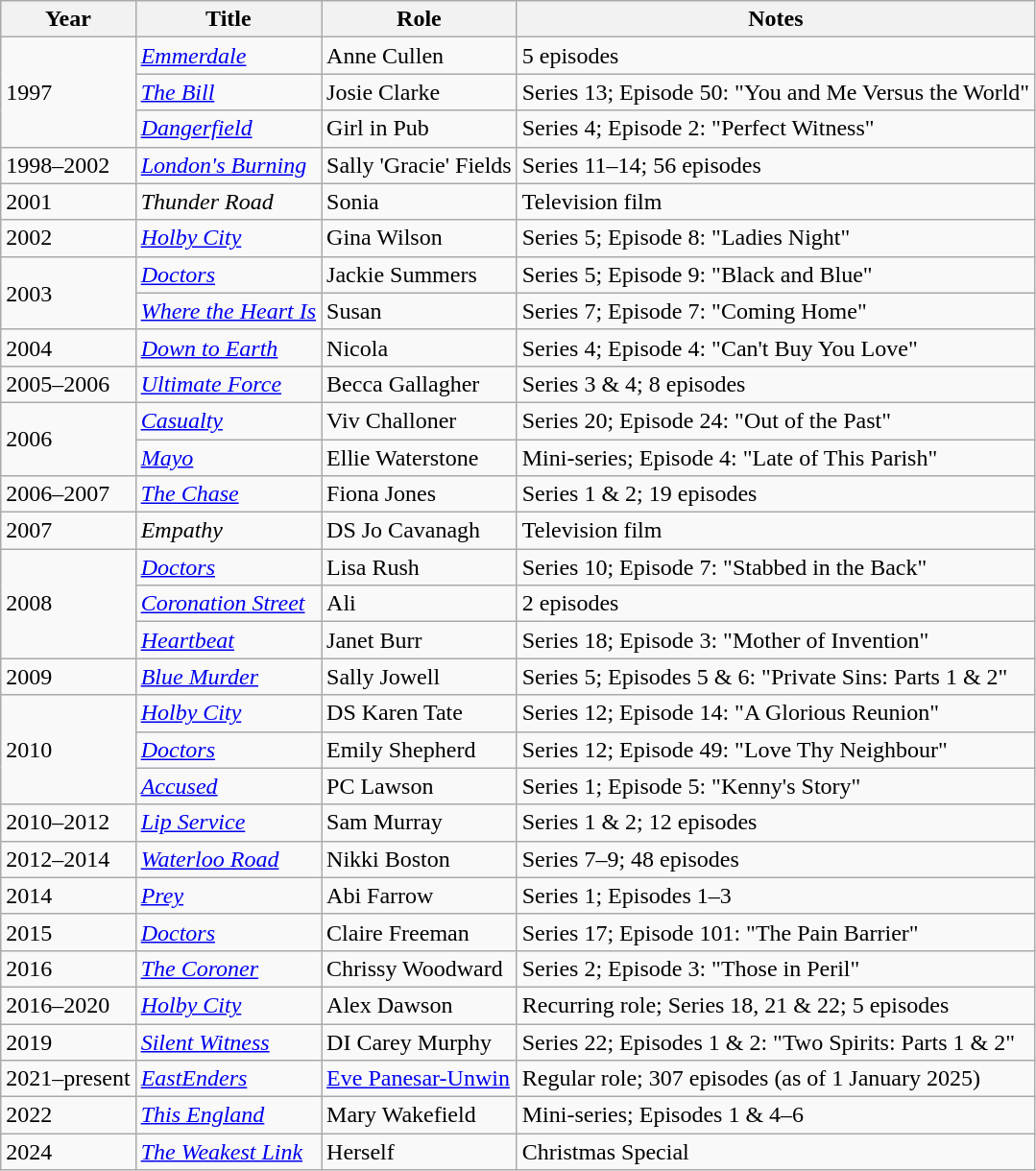<table class="wikitable">
<tr>
<th>Year</th>
<th>Title</th>
<th>Role</th>
<th>Notes</th>
</tr>
<tr>
<td rowspan="3">1997</td>
<td><em><a href='#'>Emmerdale</a></em></td>
<td>Anne Cullen</td>
<td>5 episodes</td>
</tr>
<tr>
<td><em><a href='#'>The Bill</a></em></td>
<td>Josie Clarke</td>
<td>Series 13; Episode 50: "You and Me Versus the World"</td>
</tr>
<tr>
<td><em><a href='#'>Dangerfield</a></em></td>
<td>Girl in Pub</td>
<td>Series 4; Episode 2: "Perfect Witness"</td>
</tr>
<tr>
<td>1998–2002</td>
<td><em><a href='#'>London's Burning</a></em></td>
<td>Sally 'Gracie' Fields</td>
<td>Series 11–14; 56 episodes</td>
</tr>
<tr>
<td>2001</td>
<td><em>Thunder Road</em></td>
<td>Sonia</td>
<td>Television film</td>
</tr>
<tr>
<td>2002</td>
<td><em><a href='#'>Holby City</a></em></td>
<td>Gina Wilson</td>
<td>Series 5; Episode 8: "Ladies Night"</td>
</tr>
<tr>
<td rowspan="2">2003</td>
<td><em><a href='#'>Doctors</a></em></td>
<td>Jackie Summers</td>
<td>Series 5; Episode 9: "Black and Blue"</td>
</tr>
<tr>
<td><em><a href='#'>Where the Heart Is</a></em></td>
<td>Susan</td>
<td>Series 7; Episode 7: "Coming Home"</td>
</tr>
<tr>
<td>2004</td>
<td><em><a href='#'>Down to Earth</a></em></td>
<td>Nicola</td>
<td>Series 4; Episode 4: "Can't Buy You Love"</td>
</tr>
<tr>
<td>2005–2006</td>
<td><em><a href='#'>Ultimate Force</a></em></td>
<td>Becca Gallagher</td>
<td>Series 3 & 4; 8 episodes</td>
</tr>
<tr>
<td rowspan="2">2006</td>
<td><em><a href='#'>Casualty</a></em></td>
<td>Viv Challoner</td>
<td>Series 20; Episode 24: "Out of the Past"</td>
</tr>
<tr>
<td><em><a href='#'>Mayo</a></em></td>
<td>Ellie Waterstone</td>
<td>Mini-series; Episode 4: "Late of This Parish"</td>
</tr>
<tr>
<td>2006–2007</td>
<td><em><a href='#'>The Chase</a></em></td>
<td>Fiona Jones</td>
<td>Series 1 & 2; 19 episodes</td>
</tr>
<tr>
<td>2007</td>
<td><em>Empathy</em></td>
<td>DS Jo Cavanagh</td>
<td>Television film</td>
</tr>
<tr>
<td rowspan="3">2008</td>
<td><em><a href='#'>Doctors</a></em></td>
<td>Lisa Rush</td>
<td>Series 10; Episode 7: "Stabbed in the Back"</td>
</tr>
<tr>
<td><em><a href='#'>Coronation Street</a></em></td>
<td>Ali</td>
<td>2 episodes</td>
</tr>
<tr>
<td><em><a href='#'>Heartbeat</a></em></td>
<td>Janet Burr</td>
<td>Series 18; Episode 3: "Mother of Invention"</td>
</tr>
<tr>
<td>2009</td>
<td><em><a href='#'>Blue Murder</a></em></td>
<td>Sally Jowell</td>
<td>Series 5; Episodes 5 & 6: "Private Sins: Parts 1 & 2"</td>
</tr>
<tr>
<td rowspan="3">2010</td>
<td><em><a href='#'>Holby City</a></em></td>
<td>DS Karen Tate</td>
<td>Series 12; Episode 14: "A Glorious Reunion"</td>
</tr>
<tr>
<td><em><a href='#'>Doctors</a></em></td>
<td>Emily Shepherd</td>
<td>Series 12; Episode 49: "Love Thy Neighbour"</td>
</tr>
<tr>
<td><em><a href='#'>Accused</a></em></td>
<td>PC Lawson</td>
<td>Series 1; Episode 5: "Kenny's Story"</td>
</tr>
<tr>
<td>2010–2012</td>
<td><em><a href='#'>Lip Service</a></em></td>
<td>Sam Murray</td>
<td>Series 1 & 2; 12 episodes</td>
</tr>
<tr>
<td>2012–2014</td>
<td><em><a href='#'>Waterloo Road</a></em></td>
<td>Nikki Boston</td>
<td>Series 7–9; 48 episodes</td>
</tr>
<tr>
<td>2014</td>
<td><em><a href='#'>Prey</a></em></td>
<td>Abi Farrow</td>
<td>Series 1; Episodes 1–3</td>
</tr>
<tr>
<td>2015</td>
<td><em><a href='#'>Doctors</a></em></td>
<td>Claire Freeman</td>
<td>Series 17; Episode 101: "The Pain Barrier"</td>
</tr>
<tr>
<td>2016</td>
<td><em><a href='#'>The Coroner</a></em></td>
<td>Chrissy Woodward</td>
<td>Series 2; Episode 3: "Those in Peril"</td>
</tr>
<tr>
<td>2016–2020</td>
<td><em><a href='#'>Holby City</a></em></td>
<td>Alex Dawson</td>
<td>Recurring role; Series 18, 21 & 22; 5 episodes</td>
</tr>
<tr>
<td>2019</td>
<td><em><a href='#'>Silent Witness</a></em></td>
<td>DI Carey Murphy</td>
<td>Series 22; Episodes 1 & 2: "Two Spirits: Parts 1 & 2"</td>
</tr>
<tr>
<td>2021–present</td>
<td><em><a href='#'>EastEnders</a></em></td>
<td><a href='#'>Eve Panesar-Unwin</a></td>
<td>Regular role; 307 episodes (as of 1 January 2025)</td>
</tr>
<tr>
<td>2022</td>
<td><em><a href='#'>This England</a></em></td>
<td>Mary Wakefield</td>
<td>Mini-series; Episodes 1 & 4–6</td>
</tr>
<tr>
<td>2024</td>
<td><a href='#'><em>The Weakest Link</em></a></td>
<td>Herself</td>
<td>Christmas Special</td>
</tr>
</table>
